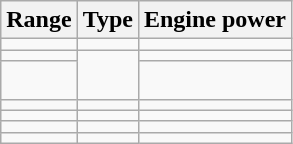<table class="wikitable sortable">
<tr>
<th>Range</th>
<th>Type</th>
<th>Engine power</th>
</tr>
<tr>
<td align="right"></td>
<td></td>
<td></td>
</tr>
<tr>
<td align="right"></td>
<td rowspan=2></td>
<td></td>
</tr>
<tr>
<td align="right"><br></td>
<td></td>
</tr>
<tr>
<td align="right"></td>
<td></td>
<td></td>
</tr>
<tr>
<td align="right"></td>
<td></td>
<td></td>
</tr>
<tr>
<td align="right"></td>
<td></td>
<td></td>
</tr>
<tr>
<td align="right"></td>
<td></td>
<td></td>
</tr>
</table>
